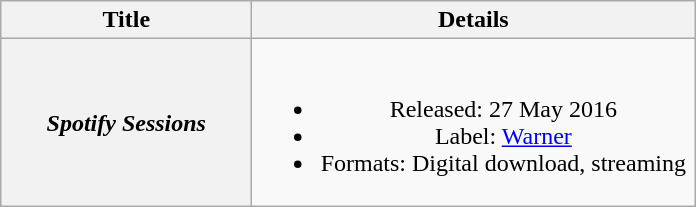<table class="wikitable plainrowheaders" style="text-align:center;">
<tr>
<th scope="col" style="width:10em;">Title</th>
<th scope="col" style="width:18em;">Details</th>
</tr>
<tr>
<th scope="row"><em>Spotify Sessions</em></th>
<td><br><ul><li>Released: 27 May 2016</li><li>Label: <a href='#'>Warner</a></li><li>Formats: Digital download, streaming</li></ul></td>
</tr>
</table>
